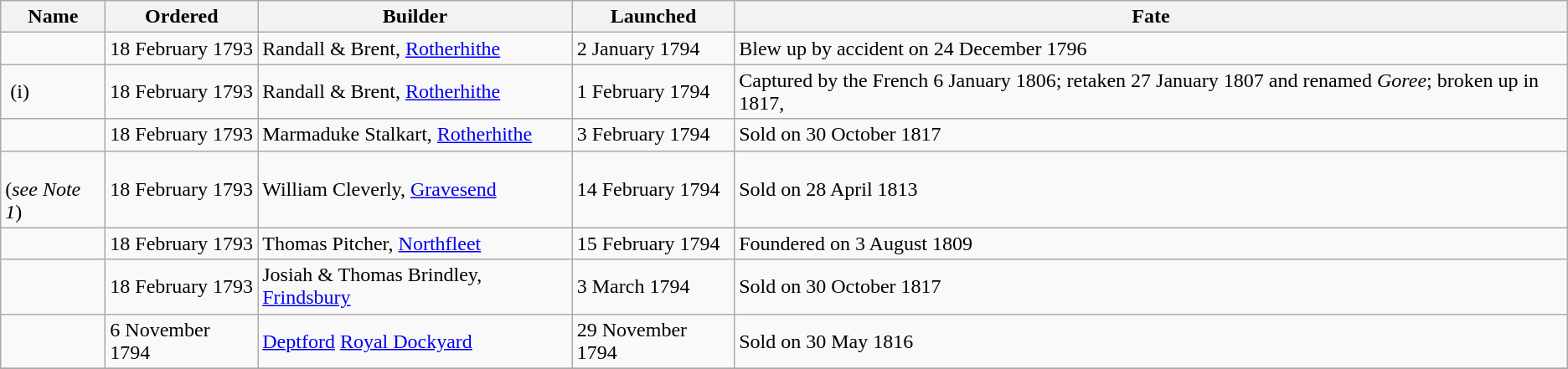<table class="wikitable" style="text-align:left">
<tr>
<th>Name</th>
<th>Ordered</th>
<th>Builder</th>
<th>Launched</th>
<th>Fate</th>
</tr>
<tr>
<td></td>
<td>18 February 1793</td>
<td>Randall & Brent, <a href='#'>Rotherhithe</a></td>
<td>2 January 1794</td>
<td>Blew up by accident on 24 December 1796</td>
</tr>
<tr>
<td> (i)</td>
<td>18 February 1793</td>
<td>Randall & Brent, <a href='#'>Rotherhithe</a></td>
<td>1 February 1794</td>
<td>Captured by the French 6 January 1806; retaken 27 January 1807 and renamed <em>Goree</em>; broken up in 1817,</td>
</tr>
<tr>
<td></td>
<td>18 February 1793</td>
<td>Marmaduke Stalkart, <a href='#'>Rotherhithe</a></td>
<td>3 February 1794</td>
<td>Sold on 30 October 1817</td>
</tr>
<tr>
<td><br>(<em>see Note 1</em>)</td>
<td>18 February 1793</td>
<td>William Cleverly, <a href='#'>Gravesend</a></td>
<td>14 February 1794</td>
<td>Sold on 28 April 1813</td>
</tr>
<tr>
<td></td>
<td>18 February 1793</td>
<td>Thomas Pitcher, <a href='#'>Northfleet</a></td>
<td>15 February 1794</td>
<td>Foundered on 3 August 1809</td>
</tr>
<tr>
<td></td>
<td>18 February 1793</td>
<td>Josiah & Thomas Brindley, <a href='#'>Frindsbury</a></td>
<td>3 March 1794</td>
<td>Sold on 30 October 1817</td>
</tr>
<tr>
<td></td>
<td>6 November 1794</td>
<td><a href='#'>Deptford</a> <a href='#'>Royal Dockyard</a></td>
<td>29 November 1794</td>
<td>Sold on 30 May 1816</td>
</tr>
<tr>
</tr>
</table>
